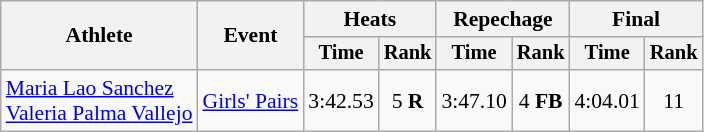<table class="wikitable" style="font-size:90%">
<tr>
<th rowspan="2">Athlete</th>
<th rowspan="2">Event</th>
<th colspan="2">Heats</th>
<th colspan="2">Repechage</th>
<th colspan="2">Final</th>
</tr>
<tr style="font-size:95%">
<th>Time</th>
<th>Rank</th>
<th>Time</th>
<th>Rank</th>
<th>Time</th>
<th>Rank</th>
</tr>
<tr align=center>
<td align=left><a href='#'>Maria Lao Sanchez</a><br><a href='#'>Valeria Palma Vallejo</a></td>
<td align=left><a href='#'>Girls' Pairs</a></td>
<td>3:42.53</td>
<td>5 <strong>R</strong></td>
<td>3:47.10</td>
<td>4 <strong>FB</strong></td>
<td>4:04.01</td>
<td>11</td>
</tr>
</table>
